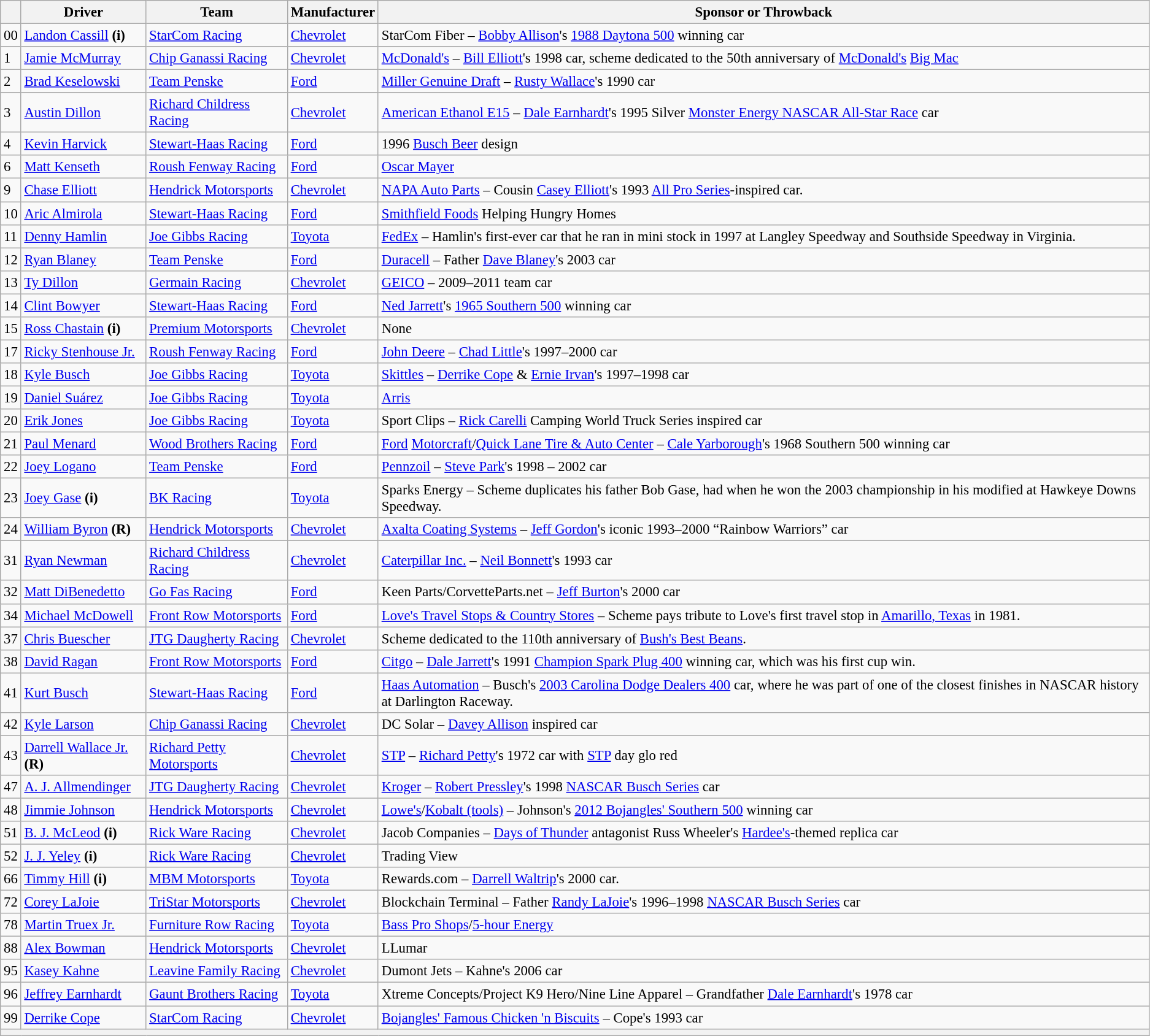<table class="wikitable" style="font-size:95%">
<tr>
<th></th>
<th>Driver</th>
<th>Team</th>
<th>Manufacturer</th>
<th>Sponsor or Throwback</th>
</tr>
<tr>
<td>00</td>
<td><a href='#'>Landon Cassill</a> <strong>(i)</strong></td>
<td><a href='#'>StarCom Racing</a></td>
<td><a href='#'>Chevrolet</a></td>
<td>StarCom Fiber – <a href='#'>Bobby Allison</a>'s <a href='#'>1988 Daytona 500</a> winning car</td>
</tr>
<tr>
<td>1</td>
<td><a href='#'>Jamie McMurray</a></td>
<td><a href='#'>Chip Ganassi Racing</a></td>
<td><a href='#'>Chevrolet</a></td>
<td><a href='#'>McDonald's</a> – <a href='#'>Bill Elliott</a>'s 1998 car, scheme dedicated to the 50th anniversary of <a href='#'>McDonald's</a> <a href='#'>Big Mac</a></td>
</tr>
<tr>
<td>2</td>
<td><a href='#'>Brad Keselowski</a></td>
<td><a href='#'>Team Penske</a></td>
<td><a href='#'>Ford</a></td>
<td><a href='#'>Miller Genuine Draft</a> – <a href='#'>Rusty Wallace</a>'s 1990 car</td>
</tr>
<tr>
<td>3</td>
<td><a href='#'>Austin Dillon</a></td>
<td><a href='#'>Richard Childress Racing</a></td>
<td><a href='#'>Chevrolet</a></td>
<td><a href='#'>American Ethanol E15</a> – <a href='#'>Dale Earnhardt</a>'s 1995 Silver <a href='#'>Monster Energy NASCAR All-Star Race</a> car</td>
</tr>
<tr>
<td>4</td>
<td><a href='#'>Kevin Harvick</a></td>
<td><a href='#'>Stewart-Haas Racing</a></td>
<td><a href='#'>Ford</a></td>
<td>1996 <a href='#'>Busch Beer</a> design</td>
</tr>
<tr>
<td>6</td>
<td><a href='#'>Matt Kenseth</a></td>
<td><a href='#'>Roush Fenway Racing</a></td>
<td><a href='#'>Ford</a></td>
<td><a href='#'>Oscar Mayer</a></td>
</tr>
<tr>
<td>9</td>
<td><a href='#'>Chase Elliott</a></td>
<td><a href='#'>Hendrick Motorsports</a></td>
<td><a href='#'>Chevrolet</a></td>
<td><a href='#'>NAPA Auto Parts</a> – Cousin <a href='#'>Casey Elliott</a>'s 1993 <a href='#'>All Pro Series</a>-inspired car.</td>
</tr>
<tr>
<td>10</td>
<td><a href='#'>Aric Almirola</a></td>
<td><a href='#'>Stewart-Haas Racing</a></td>
<td><a href='#'>Ford</a></td>
<td><a href='#'>Smithfield Foods</a> Helping Hungry Homes</td>
</tr>
<tr>
<td>11</td>
<td><a href='#'>Denny Hamlin</a></td>
<td><a href='#'>Joe Gibbs Racing</a></td>
<td><a href='#'>Toyota</a></td>
<td><a href='#'>FedEx</a> – Hamlin's first-ever car that he ran in mini stock in 1997 at Langley Speedway and Southside Speedway in Virginia.</td>
</tr>
<tr>
<td>12</td>
<td><a href='#'>Ryan Blaney</a></td>
<td><a href='#'>Team Penske</a></td>
<td><a href='#'>Ford</a></td>
<td><a href='#'>Duracell</a> – Father <a href='#'>Dave Blaney</a>'s 2003 car</td>
</tr>
<tr>
<td>13</td>
<td><a href='#'>Ty Dillon</a></td>
<td><a href='#'>Germain Racing</a></td>
<td><a href='#'>Chevrolet</a></td>
<td><a href='#'>GEICO</a> – 2009–2011 team car</td>
</tr>
<tr>
<td>14</td>
<td><a href='#'>Clint Bowyer</a></td>
<td><a href='#'>Stewart-Haas Racing</a></td>
<td><a href='#'>Ford</a></td>
<td><a href='#'>Ned Jarrett</a>'s <a href='#'>1965 Southern 500</a> winning car</td>
</tr>
<tr>
<td>15</td>
<td><a href='#'>Ross Chastain</a> <strong>(i)</strong></td>
<td><a href='#'>Premium Motorsports</a></td>
<td><a href='#'>Chevrolet</a></td>
<td>None</td>
</tr>
<tr>
<td>17</td>
<td><a href='#'>Ricky Stenhouse Jr.</a></td>
<td><a href='#'>Roush Fenway Racing</a></td>
<td><a href='#'>Ford</a></td>
<td><a href='#'>John Deere</a> – <a href='#'>Chad Little</a>'s 1997–2000 car</td>
</tr>
<tr>
<td>18</td>
<td><a href='#'>Kyle Busch</a></td>
<td><a href='#'>Joe Gibbs Racing</a></td>
<td><a href='#'>Toyota</a></td>
<td><a href='#'>Skittles</a> – <a href='#'>Derrike Cope</a> & <a href='#'>Ernie Irvan</a>'s 1997–1998 car</td>
</tr>
<tr>
<td>19</td>
<td><a href='#'>Daniel Suárez</a></td>
<td><a href='#'>Joe Gibbs Racing</a></td>
<td><a href='#'>Toyota</a></td>
<td><a href='#'>Arris</a></td>
</tr>
<tr>
<td>20</td>
<td><a href='#'>Erik Jones</a></td>
<td><a href='#'>Joe Gibbs Racing</a></td>
<td><a href='#'>Toyota</a></td>
<td>Sport Clips – <a href='#'>Rick Carelli</a> Camping World Truck Series inspired car</td>
</tr>
<tr>
<td>21</td>
<td><a href='#'>Paul Menard</a></td>
<td><a href='#'>Wood Brothers Racing</a></td>
<td><a href='#'>Ford</a></td>
<td><a href='#'>Ford</a> <a href='#'>Motorcraft</a>/<a href='#'>Quick Lane Tire & Auto Center</a> – <a href='#'>Cale Yarborough</a>'s 1968 Southern 500 winning car</td>
</tr>
<tr>
<td>22</td>
<td><a href='#'>Joey Logano</a></td>
<td><a href='#'>Team Penske</a></td>
<td><a href='#'>Ford</a></td>
<td><a href='#'>Pennzoil</a> – <a href='#'>Steve Park</a>'s 1998 – 2002 car</td>
</tr>
<tr>
<td>23</td>
<td><a href='#'>Joey Gase</a> <strong>(i)</strong></td>
<td><a href='#'>BK Racing</a></td>
<td><a href='#'>Toyota</a></td>
<td>Sparks Energy – Scheme duplicates his father Bob Gase, had when he won the 2003 championship in his modified at Hawkeye Downs Speedway.</td>
</tr>
<tr>
<td>24</td>
<td><a href='#'>William Byron</a> <strong>(R)</strong></td>
<td><a href='#'>Hendrick Motorsports</a></td>
<td><a href='#'>Chevrolet</a></td>
<td><a href='#'>Axalta Coating Systems</a> – <a href='#'>Jeff Gordon</a>'s iconic 1993–2000 “Rainbow Warriors” car</td>
</tr>
<tr>
<td>31</td>
<td><a href='#'>Ryan Newman</a></td>
<td><a href='#'>Richard Childress Racing</a></td>
<td><a href='#'>Chevrolet</a></td>
<td><a href='#'>Caterpillar Inc.</a> – <a href='#'>Neil Bonnett</a>'s 1993 car</td>
</tr>
<tr>
<td>32</td>
<td><a href='#'>Matt DiBenedetto</a></td>
<td><a href='#'>Go Fas Racing</a></td>
<td><a href='#'>Ford</a></td>
<td>Keen Parts/CorvetteParts.net – <a href='#'>Jeff Burton</a>'s 2000 car</td>
</tr>
<tr>
<td>34</td>
<td><a href='#'>Michael McDowell</a></td>
<td><a href='#'>Front Row Motorsports</a></td>
<td><a href='#'>Ford</a></td>
<td><a href='#'>Love's Travel Stops & Country Stores</a> – Scheme pays tribute to Love's first travel stop in <a href='#'>Amarillo, Texas</a> in 1981.</td>
</tr>
<tr>
<td>37</td>
<td><a href='#'>Chris Buescher</a></td>
<td><a href='#'>JTG Daugherty Racing</a></td>
<td><a href='#'>Chevrolet</a></td>
<td>Scheme dedicated to the 110th anniversary of <a href='#'>Bush's Best Beans</a>.</td>
</tr>
<tr>
<td>38</td>
<td><a href='#'>David Ragan</a></td>
<td><a href='#'>Front Row Motorsports</a></td>
<td><a href='#'>Ford</a></td>
<td><a href='#'>Citgo</a> – <a href='#'>Dale Jarrett</a>'s 1991 <a href='#'>Champion Spark Plug 400</a> winning car, which was his first cup win.</td>
</tr>
<tr>
<td>41</td>
<td><a href='#'>Kurt Busch</a></td>
<td><a href='#'>Stewart-Haas Racing</a></td>
<td><a href='#'>Ford</a></td>
<td><a href='#'>Haas Automation</a> – Busch's <a href='#'>2003 Carolina Dodge Dealers 400</a> car, where he was part of one of the closest finishes in NASCAR history at Darlington Raceway.</td>
</tr>
<tr>
<td>42</td>
<td><a href='#'>Kyle Larson</a></td>
<td><a href='#'>Chip Ganassi Racing</a></td>
<td><a href='#'>Chevrolet</a></td>
<td>DC Solar – <a href='#'>Davey Allison</a> inspired car</td>
</tr>
<tr>
<td>43</td>
<td><a href='#'>Darrell Wallace Jr.</a> <strong>(R)</strong></td>
<td><a href='#'>Richard Petty Motorsports</a></td>
<td><a href='#'>Chevrolet</a></td>
<td><a href='#'>STP</a> – <a href='#'>Richard Petty</a>'s 1972 car with <a href='#'>STP</a> day glo red</td>
</tr>
<tr>
<td>47</td>
<td><a href='#'>A. J. Allmendinger</a></td>
<td><a href='#'>JTG Daugherty Racing</a></td>
<td><a href='#'>Chevrolet</a></td>
<td><a href='#'>Kroger</a> – <a href='#'>Robert Pressley</a>'s 1998 <a href='#'>NASCAR Busch Series</a> car</td>
</tr>
<tr>
<td>48</td>
<td><a href='#'>Jimmie Johnson</a></td>
<td><a href='#'>Hendrick Motorsports</a></td>
<td><a href='#'>Chevrolet</a></td>
<td><a href='#'>Lowe's</a>/<a href='#'>Kobalt (tools)</a> – Johnson's <a href='#'>2012 Bojangles' Southern 500</a> winning car</td>
</tr>
<tr>
<td>51</td>
<td><a href='#'>B. J. McLeod</a> <strong>(i)</strong></td>
<td><a href='#'>Rick Ware Racing</a></td>
<td><a href='#'>Chevrolet</a></td>
<td>Jacob Companies – <a href='#'>Days of Thunder</a> antagonist Russ Wheeler's <a href='#'>Hardee's</a>-themed replica car</td>
</tr>
<tr>
<td>52</td>
<td><a href='#'>J. J. Yeley</a> <strong>(i)</strong></td>
<td><a href='#'>Rick Ware Racing</a></td>
<td><a href='#'>Chevrolet</a></td>
<td>Trading View</td>
</tr>
<tr>
<td>66</td>
<td><a href='#'>Timmy Hill</a> <strong>(i)</strong></td>
<td><a href='#'>MBM Motorsports</a></td>
<td><a href='#'>Toyota</a></td>
<td>Rewards.com – <a href='#'>Darrell Waltrip</a>'s 2000 car.</td>
</tr>
<tr>
<td>72</td>
<td><a href='#'>Corey LaJoie</a></td>
<td><a href='#'>TriStar Motorsports</a></td>
<td><a href='#'>Chevrolet</a></td>
<td>Blockchain Terminal – Father <a href='#'>Randy LaJoie</a>'s 1996–1998 <a href='#'>NASCAR Busch Series</a> car</td>
</tr>
<tr>
<td>78</td>
<td><a href='#'>Martin Truex Jr.</a></td>
<td><a href='#'>Furniture Row Racing</a></td>
<td><a href='#'>Toyota</a></td>
<td><a href='#'>Bass Pro Shops</a>/<a href='#'>5-hour Energy</a></td>
</tr>
<tr>
<td>88</td>
<td><a href='#'>Alex Bowman</a></td>
<td><a href='#'>Hendrick Motorsports</a></td>
<td><a href='#'>Chevrolet</a></td>
<td>LLumar</td>
</tr>
<tr>
<td>95</td>
<td><a href='#'>Kasey Kahne</a></td>
<td><a href='#'>Leavine Family Racing</a></td>
<td><a href='#'>Chevrolet</a></td>
<td>Dumont Jets – Kahne's 2006 car</td>
</tr>
<tr>
<td>96</td>
<td><a href='#'>Jeffrey Earnhardt</a></td>
<td><a href='#'>Gaunt Brothers Racing</a></td>
<td><a href='#'>Toyota</a></td>
<td>Xtreme Concepts/Project K9 Hero/Nine Line Apparel – Grandfather <a href='#'>Dale Earnhardt</a>'s 1978 car</td>
</tr>
<tr>
<td>99</td>
<td><a href='#'>Derrike Cope</a></td>
<td><a href='#'>StarCom Racing</a></td>
<td><a href='#'>Chevrolet</a></td>
<td><a href='#'>Bojangles' Famous Chicken 'n Biscuits</a> – Cope's 1993 car</td>
</tr>
<tr>
<th colspan="5"></th>
</tr>
</table>
